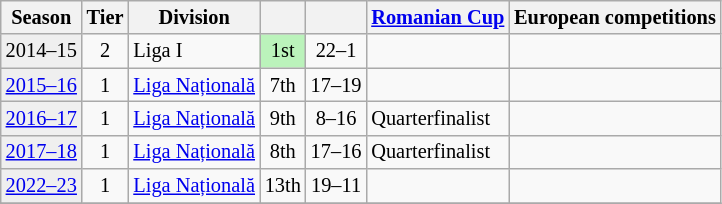<table class="wikitable" style="font-size:85%; text-align:center">
<tr>
<th>Season</th>
<th>Tier</th>
<th>Division</th>
<th></th>
<th></th>
<th><a href='#'>Romanian Cup</a></th>
<th colspan=2>European competitions</th>
</tr>
<tr>
<td bgcolor=#efefef>2014–15</td>
<td>2</td>
<td align=left>Liga I</td>
<td bgcolor=#BBF3BB>1st</td>
<td>22–1</td>
<td align=left></td>
<td colspan=2></td>
</tr>
<tr>
<td bgcolor=#efefef><a href='#'>2015–16</a></td>
<td>1</td>
<td align=left><a href='#'>Liga Națională</a></td>
<td>7th</td>
<td>17–19</td>
<td align=left></td>
<td colspan=2></td>
</tr>
<tr>
<td bgcolor=#efefef><a href='#'>2016–17</a></td>
<td>1</td>
<td align=left><a href='#'>Liga Națională</a></td>
<td>9th</td>
<td>8–16</td>
<td align=left>Quarterfinalist</td>
<td colspan=2></td>
</tr>
<tr>
<td bgcolor=#efefef><a href='#'>2017–18</a></td>
<td>1</td>
<td align=left><a href='#'>Liga Națională</a></td>
<td>8th</td>
<td>17–16</td>
<td align=left>Quarterfinalist</td>
<td colspan=2></td>
</tr>
<tr>
<td bgcolor=#efefef><a href='#'>2022–23</a></td>
<td>1</td>
<td align=left><a href='#'>Liga Națională</a></td>
<td>13th</td>
<td>19–11</td>
<td align=left></td>
<td colspan=2></td>
</tr>
<tr>
</tr>
</table>
